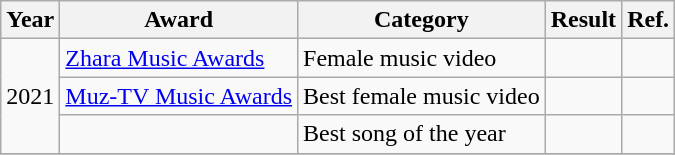<table class="wikitable">
<tr>
<th>Year</th>
<th>Award</th>
<th>Category</th>
<th>Result</th>
<th>Ref.</th>
</tr>
<tr>
<td rowspan="3">2021</td>
<td><a href='#'>Zhara Music Awards</a></td>
<td>Female music video</td>
<td></td>
<td style="text-align:center;"></td>
</tr>
<tr>
<td><a href='#'>Muz-TV Music Awards</a></td>
<td>Best female music video</td>
<td></td>
<td style="text-align:center;"></td>
</tr>
<tr>
<td></td>
<td>Best song of the year</td>
<td></td>
<td align="center"><br></td>
</tr>
<tr>
</tr>
</table>
